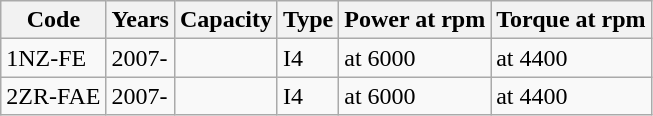<table class="wikitable">
<tr>
<th>Code</th>
<th>Years</th>
<th>Capacity</th>
<th>Type</th>
<th>Power at rpm</th>
<th>Torque at rpm</th>
</tr>
<tr>
<td>1NZ-FE</td>
<td>2007-</td>
<td></td>
<td>I4</td>
<td> at 6000</td>
<td> at 4400</td>
</tr>
<tr>
<td>2ZR-FAE</td>
<td>2007-</td>
<td></td>
<td>I4</td>
<td> at 6000</td>
<td> at 4400</td>
</tr>
</table>
